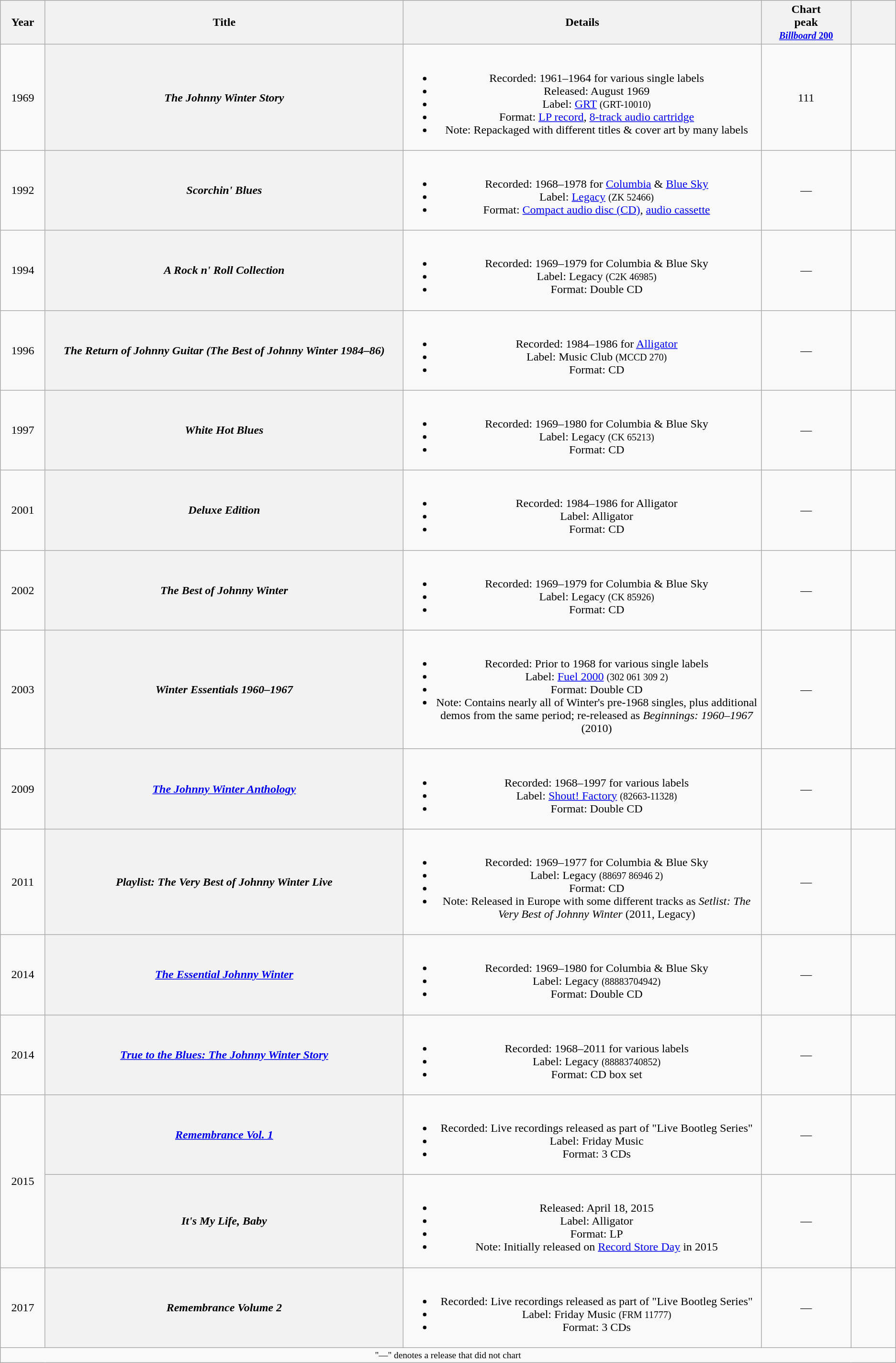<table class="wikitable plainrowheaders" style="text-align:center;">
<tr>
<th scope="col" width=5%>Year</th>
<th scope="col" width=40%>Title</th>
<th scope="col" width=40%>Details</th>
<th scope="col" width=10%>Chart<br>peak<br><small><a href='#'><em>Billboard</em> 200</a></small></th>
<th scope="col" width=5%></th>
</tr>
<tr>
<td>1969</td>
<th scope="row"><em>The Johnny Winter Story</em></th>
<td><br><ul><li>Recorded:  1961–1964 for various single labels</li><li>Released: August 1969</li><li>Label: <a href='#'>GRT</a> <small>(GRT-10010)</small></li><li>Format: <a href='#'>LP record</a>, <a href='#'>8-track audio cartridge</a></li><li>Note: Repackaged with different titles & cover art by many labels</li></ul></td>
<td>111</td>
<td></td>
</tr>
<tr>
<td>1992</td>
<th scope="row"><em>Scorchin' Blues</em></th>
<td><br><ul><li>Recorded: 1968–1978 for <a href='#'>Columbia</a> & <a href='#'>Blue Sky</a></li><li>Label: <a href='#'>Legacy</a> <small>(ZK 52466)</small></li><li>Format: <a href='#'>Compact audio disc (CD)</a>, <a href='#'>audio cassette</a></li></ul></td>
<td>—</td>
<td></td>
</tr>
<tr>
<td>1994</td>
<th scope="row"><em>A Rock n' Roll Collection</em></th>
<td><br><ul><li>Recorded: 1969–1979 for Columbia & Blue Sky</li><li>Label: Legacy <small>(C2K 46985)</small></li><li>Format: Double CD</li></ul></td>
<td>—</td>
<td></td>
</tr>
<tr>
<td>1996</td>
<th scope="row"><em>The Return of Johnny Guitar (The Best of Johnny Winter 1984–86)</em></th>
<td><br><ul><li>Recorded: 1984–1986 for <a href='#'>Alligator</a></li><li>Label: Music Club <small>(MCCD 270)</small></li><li>Format: CD</li></ul></td>
<td>—</td>
<td></td>
</tr>
<tr>
<td>1997</td>
<th scope="row"><em>White Hot Blues</em></th>
<td><br><ul><li>Recorded: 1969–1980 for Columbia & Blue Sky</li><li>Label: Legacy <small>(CK 65213)</small></li><li>Format: CD</li></ul></td>
<td>—</td>
<td></td>
</tr>
<tr>
<td>2001</td>
<th scope="row"><em>Deluxe Edition</em></th>
<td><br><ul><li>Recorded: 1984–1986 for Alligator</li><li>Label: Alligator <small></small></li><li>Format: CD</li></ul></td>
<td>—</td>
<td></td>
</tr>
<tr>
<td>2002</td>
<th scope="row"><em>The Best of Johnny Winter</em></th>
<td><br><ul><li>Recorded: 1969–1979 for Columbia & Blue Sky</li><li>Label: Legacy <small>(CK 85926)</small></li><li>Format: CD</li></ul></td>
<td>—</td>
<td></td>
</tr>
<tr>
<td>2003</td>
<th scope="row"><em>Winter Essentials 1960–1967</em></th>
<td><br><ul><li>Recorded: Prior to 1968 for various single labels</li><li>Label: <a href='#'>Fuel 2000</a> <small>(302 061 309 2)</small></li><li>Format: Double CD</li><li>Note: Contains nearly all of Winter's pre-1968 singles, plus additional demos from the same period; re-released as <em>Beginnings: 1960–1967</em> (2010)</li></ul></td>
<td>—</td>
<td></td>
</tr>
<tr>
<td>2009</td>
<th scope="row"><em><a href='#'>The Johnny Winter Anthology</a></em></th>
<td><br><ul><li>Recorded: 1968–1997 for various labels</li><li>Label: <a href='#'>Shout! Factory</a> <small>(82663-11328)</small></li><li>Format: Double CD</li></ul></td>
<td>—</td>
<td></td>
</tr>
<tr>
<td>2011</td>
<th scope="row"><em>Playlist: The Very Best of Johnny Winter Live</em></th>
<td><br><ul><li>Recorded: 1969–1977 for Columbia & Blue Sky</li><li>Label: Legacy <small>(88697 86946 2)</small></li><li>Format: CD</li><li>Note: Released in Europe with some different tracks as <em>Setlist: The Very Best of Johnny Winter</em> (2011, Legacy)</li></ul></td>
<td>—</td>
<td></td>
</tr>
<tr>
<td>2014</td>
<th scope="row"><em><a href='#'>The Essential Johnny Winter</a></em></th>
<td><br><ul><li>Recorded: 1969–1980 for Columbia & Blue Sky</li><li>Label: Legacy <small>(88883704942)</small></li><li>Format: Double CD</li></ul></td>
<td>—</td>
<td></td>
</tr>
<tr>
<td>2014</td>
<th scope="row"><em><a href='#'>True to the Blues: The Johnny Winter Story</a></em></th>
<td><br><ul><li>Recorded: 1968–2011 for various labels</li><li>Label: Legacy <small>(88883740852)</small></li><li>Format: CD box set</li></ul></td>
<td>—</td>
<td></td>
</tr>
<tr>
<td rowspan=2>2015</td>
<th scope="row"><em><a href='#'>Remembrance Vol. 1</a></em></th>
<td><br><ul><li>Recorded: Live recordings released as part of "Live Bootleg Series"</li><li>Label: Friday Music <small></small></li><li>Format: 3 CDs</li></ul></td>
<td>—</td>
<td></td>
</tr>
<tr>
<th scope="row"><em>It's My Life, Baby</em></th>
<td><br><ul><li>Released: April 18, 2015</li><li>Label: Alligator <small></small></li><li>Format: LP</li><li>Note: Initially released on <a href='#'>Record Store Day</a> in 2015</li></ul></td>
<td>—</td>
<td></td>
</tr>
<tr>
<td>2017</td>
<th scope="row"><em>Remembrance Volume 2</em></th>
<td><br><ul><li>Recorded: Live recordings released as part of "Live Bootleg Series"</li><li>Label: Friday Music <small>(FRM 11777)</small></li><li>Format: 3 CDs</li></ul></td>
<td>—</td>
<td></td>
</tr>
<tr>
<td colspan="5" style="font-size: 80%">"—" denotes a release that did not chart</td>
</tr>
</table>
